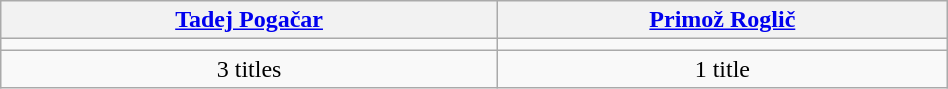<table class="wikitable" style="text-align:center; width:50%; border:1px #AAAAFF solid">
<tr>
<th><a href='#'>Tadej Pogačar</a></th>
<th><a href='#'>Primož Roglič</a></th>
</tr>
<tr>
<td width=50></td>
<td width=50></td>
</tr>
<tr>
<td>3 titles</td>
<td>1 title</td>
</tr>
</table>
